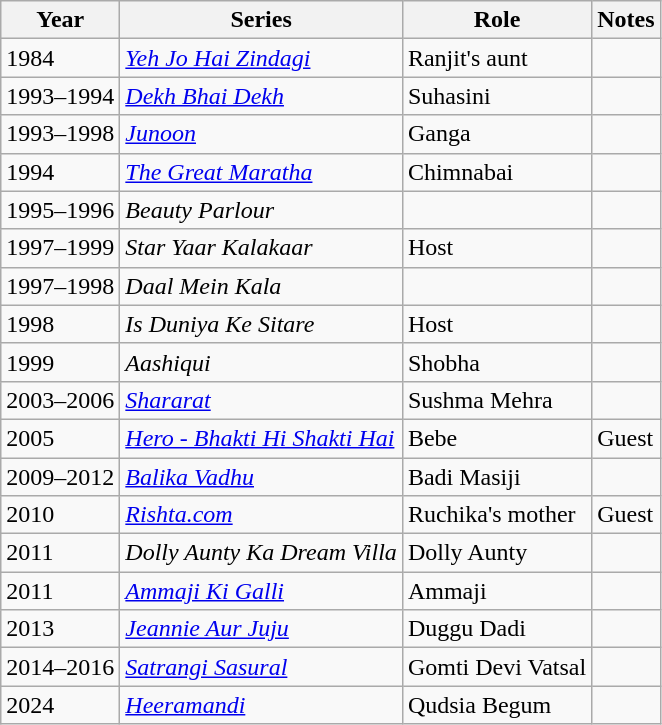<table class="wikitable">
<tr>
<th>Year</th>
<th>Series</th>
<th>Role</th>
<th>Notes</th>
</tr>
<tr>
<td>1984</td>
<td><em><a href='#'>Yeh Jo Hai Zindagi</a></em></td>
<td>Ranjit's aunt</td>
<td></td>
</tr>
<tr>
<td>1993–1994</td>
<td><em><a href='#'>Dekh Bhai Dekh</a></em></td>
<td>Suhasini</td>
<td></td>
</tr>
<tr>
<td>1993–1998</td>
<td><em><a href='#'>Junoon</a></em></td>
<td>Ganga</td>
<td></td>
</tr>
<tr>
<td>1994</td>
<td><em><a href='#'>The Great Maratha</a></em></td>
<td>Chimnabai</td>
<td></td>
</tr>
<tr>
<td>1995–1996</td>
<td><em>Beauty Parlour</em></td>
<td></td>
<td></td>
</tr>
<tr>
<td>1997–1999</td>
<td><em>Star Yaar Kalakaar</em></td>
<td>Host</td>
<td></td>
</tr>
<tr>
<td>1997–1998</td>
<td><em>Daal Mein Kala</em></td>
<td></td>
<td></td>
</tr>
<tr>
<td>1998</td>
<td><em>Is Duniya Ke Sitare</em></td>
<td>Host</td>
<td></td>
</tr>
<tr>
<td>1999</td>
<td><em>Aashiqui</em></td>
<td>Shobha</td>
<td></td>
</tr>
<tr>
<td>2003–2006</td>
<td><em><a href='#'>Shararat</a></em></td>
<td>Sushma Mehra</td>
<td></td>
</tr>
<tr>
<td>2005</td>
<td><em><a href='#'>Hero - Bhakti Hi Shakti Hai</a></em></td>
<td>Bebe</td>
<td>Guest</td>
</tr>
<tr>
<td>2009–2012</td>
<td><em><a href='#'>Balika Vadhu</a></em></td>
<td>Badi Masiji</td>
<td></td>
</tr>
<tr>
<td>2010</td>
<td><em><a href='#'>Rishta.com</a></em></td>
<td>Ruchika's mother</td>
<td>Guest</td>
</tr>
<tr>
<td>2011</td>
<td><em>Dolly Aunty Ka Dream Villa</em></td>
<td>Dolly Aunty</td>
<td></td>
</tr>
<tr>
<td>2011</td>
<td><em><a href='#'>Ammaji Ki Galli</a></em></td>
<td>Ammaji</td>
<td></td>
</tr>
<tr>
<td>2013</td>
<td><em><a href='#'>Jeannie Aur Juju</a></em></td>
<td>Duggu Dadi</td>
<td></td>
</tr>
<tr>
<td>2014–2016</td>
<td><em><a href='#'>Satrangi Sasural</a></em></td>
<td>Gomti Devi Vatsal</td>
<td></td>
</tr>
<tr>
<td>2024</td>
<td><em><a href='#'>Heeramandi</a></em></td>
<td>Qudsia Begum</td>
<td></td>
</tr>
</table>
